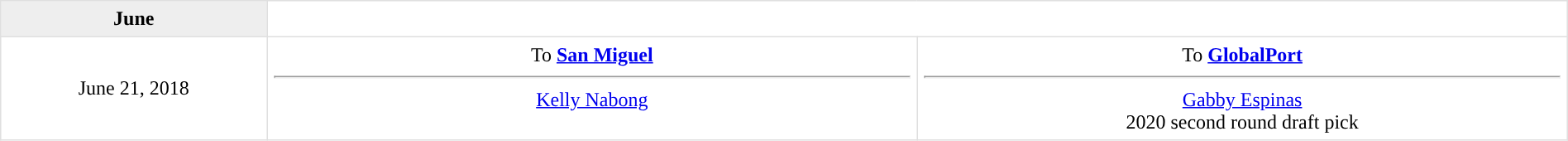<table border=1 style="border-collapse:collapse; text-align: center; width: 100%" bordercolor="#DFDFDF"  cellpadding="5">
<tr bgcolor="eeeeee">
<th>June</th>
</tr>
<tr>
<td style="width:12%">June 21, 2018</td>
<td style="width:29.3%" valign="top">To <strong><a href='#'>San Miguel</a></strong><hr><a href='#'>Kelly Nabong</a></td>
<td style="width:29.3%" valign="top">To <strong><a href='#'>GlobalPort</a></strong><hr><a href='#'>Gabby Espinas</a><br> 2020 second round draft pick</td>
</tr>
</table>
